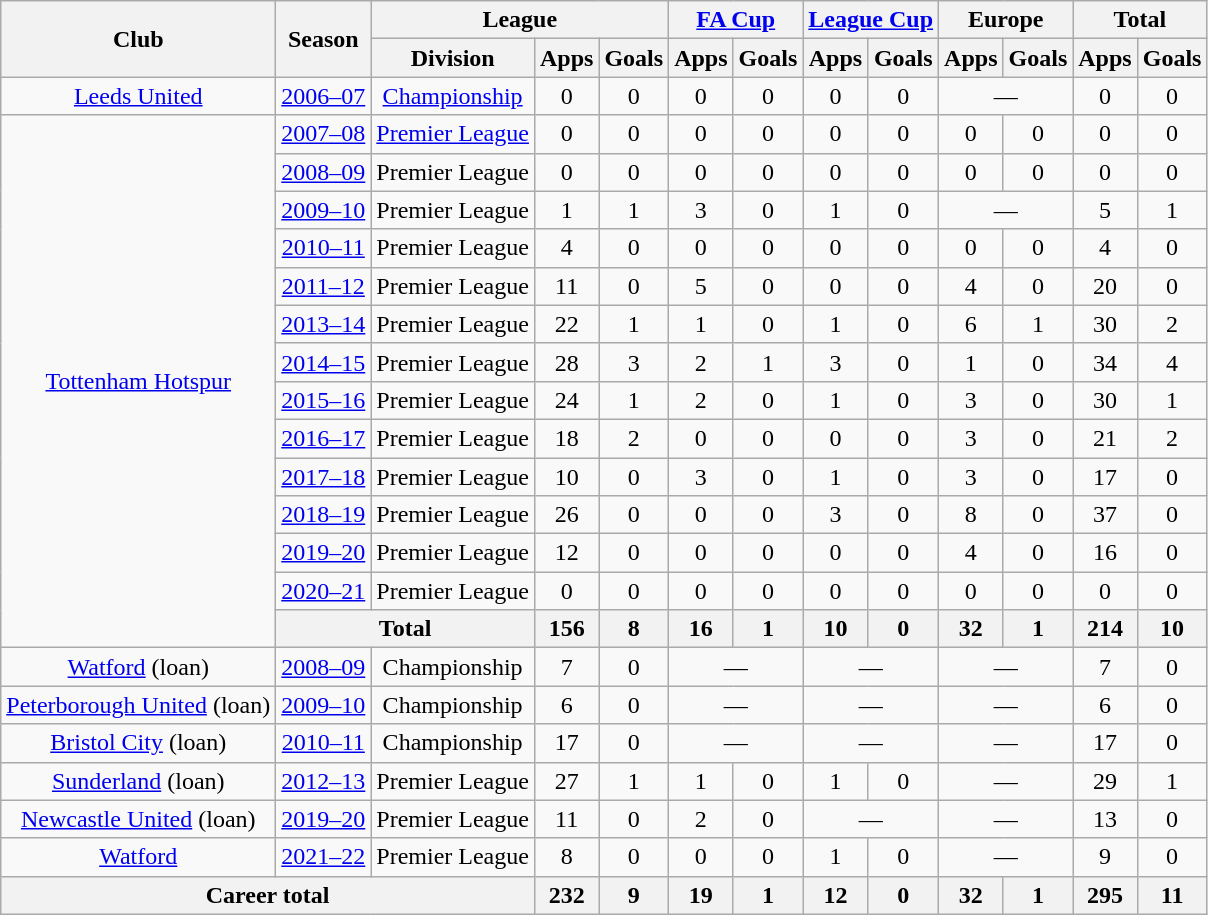<table class=wikitable style=text-align:center>
<tr>
<th rowspan=2>Club</th>
<th rowspan=2>Season</th>
<th colspan=3>League</th>
<th colspan=2><a href='#'>FA Cup</a></th>
<th colspan=2><a href='#'>League Cup</a></th>
<th colspan=2>Europe</th>
<th colspan=3>Total</th>
</tr>
<tr>
<th>Division</th>
<th>Apps</th>
<th>Goals</th>
<th>Apps</th>
<th>Goals</th>
<th>Apps</th>
<th>Goals</th>
<th>Apps</th>
<th>Goals</th>
<th>Apps</th>
<th>Goals</th>
</tr>
<tr>
<td><a href='#'>Leeds United</a></td>
<td><a href='#'>2006–07</a></td>
<td><a href='#'>Championship</a></td>
<td>0</td>
<td>0</td>
<td>0</td>
<td>0</td>
<td>0</td>
<td>0</td>
<td colspan=2>—</td>
<td>0</td>
<td>0</td>
</tr>
<tr>
<td rowspan=14><a href='#'>Tottenham Hotspur</a></td>
<td><a href='#'>2007–08</a></td>
<td><a href='#'>Premier League</a></td>
<td>0</td>
<td>0</td>
<td>0</td>
<td>0</td>
<td>0</td>
<td>0</td>
<td>0</td>
<td>0</td>
<td>0</td>
<td>0</td>
</tr>
<tr>
<td><a href='#'>2008–09</a></td>
<td>Premier League</td>
<td>0</td>
<td>0</td>
<td>0</td>
<td>0</td>
<td>0</td>
<td>0</td>
<td>0</td>
<td>0</td>
<td>0</td>
<td>0</td>
</tr>
<tr>
<td><a href='#'>2009–10</a></td>
<td>Premier League</td>
<td>1</td>
<td>1</td>
<td>3</td>
<td>0</td>
<td>1</td>
<td>0</td>
<td colspan=2>—</td>
<td>5</td>
<td>1</td>
</tr>
<tr>
<td><a href='#'>2010–11</a></td>
<td>Premier League</td>
<td>4</td>
<td>0</td>
<td>0</td>
<td>0</td>
<td>0</td>
<td>0</td>
<td>0</td>
<td>0</td>
<td>4</td>
<td>0</td>
</tr>
<tr>
<td><a href='#'>2011–12</a></td>
<td>Premier League</td>
<td>11</td>
<td>0</td>
<td>5</td>
<td>0</td>
<td>0</td>
<td>0</td>
<td>4</td>
<td>0</td>
<td>20</td>
<td>0</td>
</tr>
<tr>
<td><a href='#'>2013–14</a></td>
<td>Premier League</td>
<td>22</td>
<td>1</td>
<td>1</td>
<td>0</td>
<td>1</td>
<td>0</td>
<td>6</td>
<td>1</td>
<td>30</td>
<td>2</td>
</tr>
<tr>
<td><a href='#'>2014–15</a></td>
<td>Premier League</td>
<td>28</td>
<td>3</td>
<td>2</td>
<td>1</td>
<td>3</td>
<td>0</td>
<td>1</td>
<td>0</td>
<td>34</td>
<td>4</td>
</tr>
<tr>
<td><a href='#'>2015–16</a></td>
<td>Premier League</td>
<td>24</td>
<td>1</td>
<td>2</td>
<td>0</td>
<td>1</td>
<td>0</td>
<td>3</td>
<td>0</td>
<td>30</td>
<td>1</td>
</tr>
<tr>
<td><a href='#'>2016–17</a></td>
<td>Premier League</td>
<td>18</td>
<td>2</td>
<td>0</td>
<td>0</td>
<td>0</td>
<td>0</td>
<td>3</td>
<td>0</td>
<td>21</td>
<td>2</td>
</tr>
<tr>
<td><a href='#'>2017–18</a></td>
<td>Premier League</td>
<td>10</td>
<td>0</td>
<td>3</td>
<td>0</td>
<td>1</td>
<td>0</td>
<td>3</td>
<td>0</td>
<td>17</td>
<td>0</td>
</tr>
<tr>
<td><a href='#'>2018–19</a></td>
<td>Premier League</td>
<td>26</td>
<td>0</td>
<td>0</td>
<td>0</td>
<td>3</td>
<td>0</td>
<td>8</td>
<td>0</td>
<td>37</td>
<td>0</td>
</tr>
<tr>
<td><a href='#'>2019–20</a></td>
<td>Premier League</td>
<td>12</td>
<td>0</td>
<td>0</td>
<td>0</td>
<td>0</td>
<td>0</td>
<td>4</td>
<td>0</td>
<td>16</td>
<td>0</td>
</tr>
<tr>
<td><a href='#'>2020–21</a></td>
<td>Premier League</td>
<td>0</td>
<td>0</td>
<td>0</td>
<td>0</td>
<td>0</td>
<td>0</td>
<td>0</td>
<td>0</td>
<td>0</td>
<td>0</td>
</tr>
<tr>
<th colspan=2>Total</th>
<th>156</th>
<th>8</th>
<th>16</th>
<th>1</th>
<th>10</th>
<th>0</th>
<th>32</th>
<th>1</th>
<th>214</th>
<th>10</th>
</tr>
<tr>
<td><a href='#'>Watford</a> (loan)</td>
<td><a href='#'>2008–09</a></td>
<td>Championship</td>
<td>7</td>
<td>0</td>
<td colspan=2>—</td>
<td colspan=2>—</td>
<td colspan=2>—</td>
<td>7</td>
<td>0</td>
</tr>
<tr>
<td><a href='#'>Peterborough United</a> (loan)</td>
<td><a href='#'>2009–10</a></td>
<td>Championship</td>
<td>6</td>
<td>0</td>
<td colspan=2>—</td>
<td colspan=2>—</td>
<td colspan=2>—</td>
<td>6</td>
<td>0</td>
</tr>
<tr>
<td><a href='#'>Bristol City</a> (loan)</td>
<td><a href='#'>2010–11</a></td>
<td>Championship</td>
<td>17</td>
<td>0</td>
<td colspan=2>—</td>
<td colspan=2>—</td>
<td colspan=2>—</td>
<td>17</td>
<td>0</td>
</tr>
<tr>
<td><a href='#'>Sunderland</a> (loan)</td>
<td><a href='#'>2012–13</a></td>
<td>Premier League</td>
<td>27</td>
<td>1</td>
<td>1</td>
<td>0</td>
<td>1</td>
<td>0</td>
<td colspan=2>—</td>
<td>29</td>
<td>1</td>
</tr>
<tr>
<td><a href='#'>Newcastle United</a> (loan)</td>
<td><a href='#'>2019–20</a></td>
<td>Premier League</td>
<td>11</td>
<td>0</td>
<td>2</td>
<td>0</td>
<td colspan=2>—</td>
<td colspan=2>—</td>
<td>13</td>
<td>0</td>
</tr>
<tr>
<td><a href='#'>Watford</a></td>
<td><a href='#'>2021–22</a></td>
<td>Premier League</td>
<td>8</td>
<td>0</td>
<td>0</td>
<td>0</td>
<td>1</td>
<td>0</td>
<td colspan=2>—</td>
<td>9</td>
<td>0</td>
</tr>
<tr>
<th colspan=3>Career total</th>
<th>232</th>
<th>9</th>
<th>19</th>
<th>1</th>
<th>12</th>
<th>0</th>
<th>32</th>
<th>1</th>
<th>295</th>
<th>11</th>
</tr>
</table>
